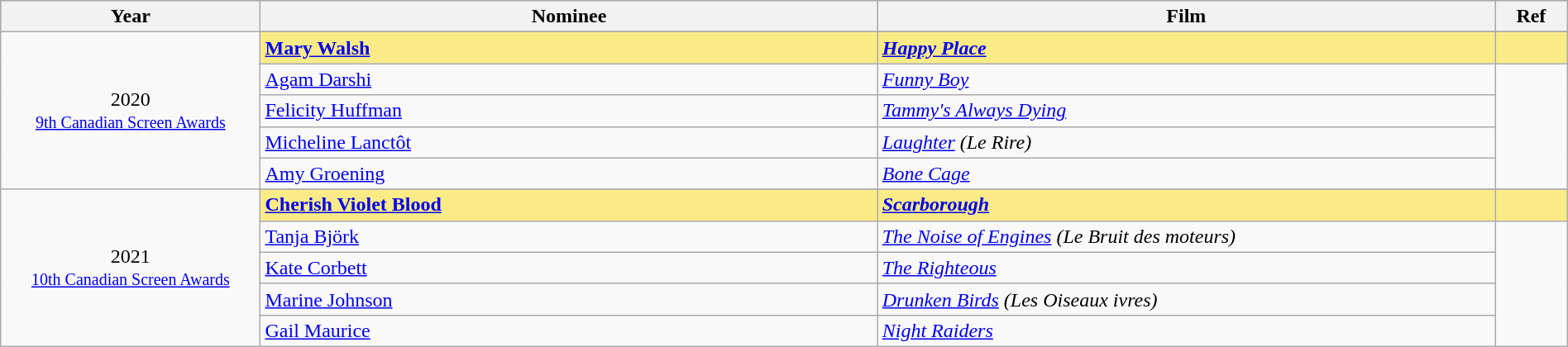<table class="wikitable" style="width:100%;">
<tr style="background:#bebebe;">
<th style="width:8%;">Year</th>
<th style="width:19%;">Nominee</th>
<th style="width:19%;">Film</th>
<th style="width:2%;">Ref</th>
</tr>
<tr>
<td rowspan="6" align="center">2020 <br> <small><a href='#'>9th Canadian Screen Awards</a></small></td>
</tr>
<tr style="background:#FAEB86;">
<td><strong><a href='#'>Mary Walsh</a></strong></td>
<td><strong><em><a href='#'>Happy Place</a></em></strong></td>
<td></td>
</tr>
<tr>
<td><a href='#'>Agam Darshi</a></td>
<td><em><a href='#'>Funny Boy</a></em></td>
<td rowspan=4></td>
</tr>
<tr>
<td><a href='#'>Felicity Huffman</a></td>
<td><em><a href='#'>Tammy's Always Dying</a></em></td>
</tr>
<tr>
<td><a href='#'>Micheline Lanctôt</a></td>
<td><em><a href='#'>Laughter</a> (Le Rire)</em></td>
</tr>
<tr>
<td><a href='#'>Amy Groening</a></td>
<td><em><a href='#'>Bone Cage</a></em></td>
</tr>
<tr>
<td rowspan="6" align="center">2021 <br> <small><a href='#'>10th Canadian Screen Awards</a></small></td>
</tr>
<tr style="background:#FAEB86;">
<td><strong><a href='#'>Cherish Violet Blood</a></strong></td>
<td><strong><em><a href='#'>Scarborough</a></em></strong></td>
<td></td>
</tr>
<tr>
<td><a href='#'>Tanja Björk</a></td>
<td><em><a href='#'>The Noise of Engines</a> (Le Bruit des moteurs)</em></td>
<td rowspan=4></td>
</tr>
<tr>
<td><a href='#'>Kate Corbett</a></td>
<td><em><a href='#'>The Righteous</a></em></td>
</tr>
<tr>
<td><a href='#'>Marine Johnson</a></td>
<td><em><a href='#'>Drunken Birds</a> (Les Oiseaux ivres)</em></td>
</tr>
<tr>
<td><a href='#'>Gail Maurice</a></td>
<td><em><a href='#'>Night Raiders</a></em></td>
</tr>
</table>
